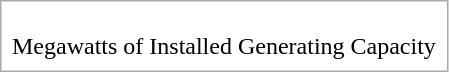<table style="border:solid 1px #aaa;" cellpadding="7" cellspacing="0" class="left">
<tr>
<td></td>
</tr>
<tr>
<td>Megawatts of Installed Generating Capacity</td>
</tr>
</table>
